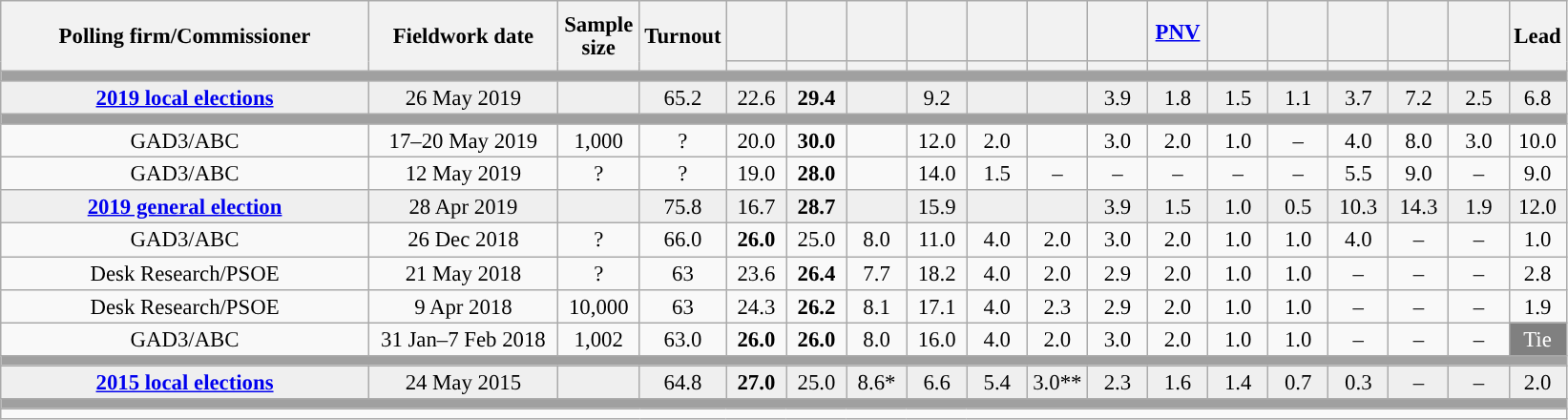<table class="wikitable collapsible" style="text-align:center; font-size:95%; line-height:16px;">
<tr style="height:42px;">
<th style="width:250px;" rowspan="2">Polling firm/Commissioner</th>
<th style="width:125px;" rowspan="2">Fieldwork date</th>
<th style="width:50px;" rowspan="2">Sample size</th>
<th style="width:45px;" rowspan="2">Turnout</th>
<th style="width:35px;"></th>
<th style="width:35px;"></th>
<th style="width:35px;"></th>
<th style="width:35px;"></th>
<th style="width:35px;"></th>
<th style="width:35px;"></th>
<th style="width:35px;"></th>
<th style="width:35px;"><a href='#'>PNV</a></th>
<th style="width:35px;"></th>
<th style="width:35px;"></th>
<th style="width:35px;"></th>
<th style="width:35px;"></th>
<th style="width:35px;"></th>
<th style="width:30px;" rowspan="2">Lead</th>
</tr>
<tr>
<th style="color:inherit;background:"></th>
<th style="color:inherit;background:"></th>
<th style="color:inherit;background:"></th>
<th style="color:inherit;background:"></th>
<th style="color:inherit;background:"></th>
<th style="color:inherit;background:"></th>
<th style="color:inherit;background:"></th>
<th style="color:inherit;background:"></th>
<th style="color:inherit;background:"></th>
<th style="color:inherit;background:"></th>
<th style="color:inherit;background:"></th>
<th style="color:inherit;background:"></th>
<th style="color:inherit;background:"></th>
</tr>
<tr>
<td colspan="18" style="background:#A0A0A0"></td>
</tr>
<tr style="background:#EFEFEF;">
<td><strong><a href='#'>2019 local elections</a></strong></td>
<td>26 May 2019</td>
<td></td>
<td>65.2</td>
<td>22.6</td>
<td><strong>29.4</strong></td>
<td></td>
<td>9.2</td>
<td></td>
<td></td>
<td>3.9</td>
<td>1.8</td>
<td>1.5</td>
<td>1.1</td>
<td>3.7</td>
<td>7.2</td>
<td>2.5</td>
<td style="background:">6.8</td>
</tr>
<tr>
<td colspan="18" style="background:#A0A0A0"></td>
</tr>
<tr>
<td>GAD3/ABC</td>
<td>17–20 May 2019</td>
<td>1,000</td>
<td>?</td>
<td>20.0</td>
<td><strong>30.0</strong></td>
<td></td>
<td>12.0</td>
<td>2.0</td>
<td></td>
<td>3.0</td>
<td>2.0</td>
<td>1.0</td>
<td>–</td>
<td>4.0</td>
<td>8.0</td>
<td>3.0</td>
<td style="background:">10.0</td>
</tr>
<tr>
<td>GAD3/ABC</td>
<td>12 May 2019</td>
<td>?</td>
<td>?</td>
<td>19.0</td>
<td><strong>28.0</strong></td>
<td></td>
<td>14.0</td>
<td>1.5</td>
<td>–</td>
<td>–</td>
<td>–</td>
<td>–</td>
<td>–</td>
<td>5.5</td>
<td>9.0</td>
<td>–</td>
<td style="background:">9.0</td>
</tr>
<tr style="background:#EFEFEF;">
<td><strong><a href='#'>2019 general election</a></strong></td>
<td>28 Apr 2019</td>
<td></td>
<td>75.8</td>
<td>16.7</td>
<td><strong>28.7</strong></td>
<td></td>
<td>15.9</td>
<td></td>
<td></td>
<td>3.9</td>
<td>1.5</td>
<td>1.0</td>
<td>0.5</td>
<td>10.3</td>
<td>14.3</td>
<td>1.9</td>
<td style="background:">12.0</td>
</tr>
<tr>
<td>GAD3/ABC</td>
<td>26 Dec 2018</td>
<td>?</td>
<td>66.0</td>
<td><strong>26.0</strong></td>
<td>25.0</td>
<td>8.0</td>
<td>11.0</td>
<td>4.0</td>
<td>2.0</td>
<td>3.0</td>
<td>2.0</td>
<td>1.0</td>
<td>1.0</td>
<td>4.0</td>
<td>–</td>
<td>–</td>
<td style="background:">1.0</td>
</tr>
<tr>
<td>Desk Research/PSOE</td>
<td>21 May 2018</td>
<td>?</td>
<td>63</td>
<td>23.6</td>
<td><strong>26.4</strong></td>
<td>7.7</td>
<td>18.2</td>
<td>4.0</td>
<td>2.0</td>
<td>2.9</td>
<td>2.0</td>
<td>1.0</td>
<td>1.0</td>
<td>–</td>
<td>–</td>
<td>–</td>
<td style="background:">2.8</td>
</tr>
<tr>
<td>Desk Research/PSOE</td>
<td>9 Apr 2018</td>
<td>10,000</td>
<td>63</td>
<td>24.3</td>
<td><strong>26.2</strong></td>
<td>8.1</td>
<td>17.1</td>
<td>4.0</td>
<td>2.3</td>
<td>2.9</td>
<td>2.0</td>
<td>1.0</td>
<td>1.0</td>
<td>–</td>
<td>–</td>
<td>–</td>
<td style="background:">1.9</td>
</tr>
<tr>
<td>GAD3/ABC</td>
<td>31 Jan–7 Feb 2018</td>
<td>1,002</td>
<td>63.0</td>
<td><strong>26.0</strong></td>
<td><strong>26.0</strong></td>
<td>8.0</td>
<td>16.0</td>
<td>4.0</td>
<td>2.0</td>
<td>3.0</td>
<td>2.0</td>
<td>1.0</td>
<td>1.0</td>
<td>–</td>
<td>–</td>
<td>–</td>
<td style="background:gray; color:white;">Tie</td>
</tr>
<tr>
<td colspan="18" style="background:#A0A0A0"></td>
</tr>
<tr style="background:#EFEFEF;">
<td><strong><a href='#'>2015 local elections</a></strong></td>
<td>24 May 2015</td>
<td></td>
<td>64.8</td>
<td><strong>27.0</strong></td>
<td>25.0</td>
<td>8.6*</td>
<td>6.6</td>
<td>5.4</td>
<td>3.0**</td>
<td>2.3</td>
<td>1.6</td>
<td>1.4</td>
<td>0.7</td>
<td>0.3</td>
<td>–</td>
<td>–</td>
<td style="background:">2.0</td>
</tr>
<tr>
<td colspan="18" style="background:#A0A0A0"></td>
</tr>
<tr>
<td align="left" colspan="18"></td>
</tr>
</table>
